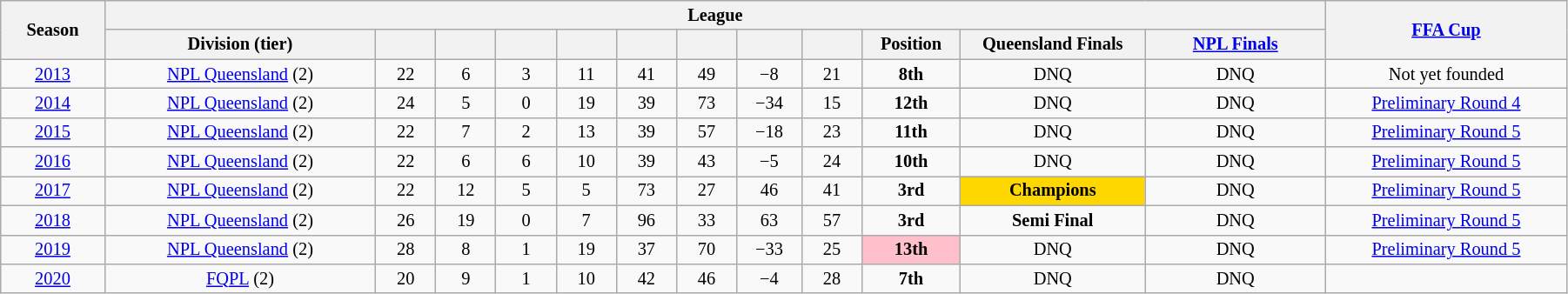<table class="wikitable" style="text-align:center; font-size:85%;width:95%; text-align:center">
<tr>
<th rowspan=2 width=3%>Season</th>
<th rowspan=1 colspan=12 width=28%>League</th>
<th rowspan=2 width=8%><a href='#'>FFA Cup</a></th>
</tr>
<tr>
<th width=9%>Division (tier)</th>
<th width=2%></th>
<th width=2%></th>
<th width=2%></th>
<th width=2%></th>
<th width=2%></th>
<th width=2%></th>
<th width=2%></th>
<th width=2%></th>
<th width=2%>Position</th>
<th width=6%>Queensland Finals</th>
<th width=6%><a href='#'>NPL Finals</a></th>
</tr>
<tr>
<td><a href='#'>2013</a></td>
<td><a href='#'>NPL Queensland</a>  (2)</td>
<td>22</td>
<td>6</td>
<td>3</td>
<td>11</td>
<td>41</td>
<td>49</td>
<td>−8</td>
<td>21</td>
<td><strong>8th</strong></td>
<td>DNQ</td>
<td>DNQ</td>
<td>Not yet founded</td>
</tr>
<tr>
<td><a href='#'>2014</a></td>
<td><a href='#'>NPL Queensland</a>  (2)</td>
<td>24</td>
<td>5</td>
<td>0</td>
<td>19</td>
<td>39</td>
<td>73</td>
<td>−34</td>
<td>15</td>
<td><strong>12th</strong></td>
<td>DNQ</td>
<td>DNQ</td>
<td><a href='#'>Preliminary Round 4</a></td>
</tr>
<tr>
<td><a href='#'>2015</a></td>
<td><a href='#'>NPL Queensland</a>  (2)</td>
<td>22</td>
<td>7</td>
<td>2</td>
<td>13</td>
<td>39</td>
<td>57</td>
<td>−18</td>
<td>23</td>
<td><strong>11th</strong></td>
<td>DNQ</td>
<td>DNQ</td>
<td><a href='#'>Preliminary Round 5</a></td>
</tr>
<tr>
<td><a href='#'>2016</a></td>
<td><a href='#'>NPL Queensland</a>  (2)</td>
<td>22</td>
<td>6</td>
<td>6</td>
<td>10</td>
<td>39</td>
<td>43</td>
<td>−5</td>
<td>24</td>
<td><strong>10th</strong></td>
<td>DNQ</td>
<td>DNQ</td>
<td><a href='#'>Preliminary Round 5</a></td>
</tr>
<tr>
<td><a href='#'>2017</a></td>
<td><a href='#'>NPL Queensland</a>  (2)</td>
<td>22</td>
<td>12</td>
<td>5</td>
<td>5</td>
<td>73</td>
<td>27</td>
<td>46</td>
<td>41</td>
<td><strong>3rd</strong></td>
<td bgcolor=gold><strong>Champions</strong></td>
<td>DNQ</td>
<td><a href='#'>Preliminary Round 5</a></td>
</tr>
<tr>
<td><a href='#'>2018</a></td>
<td><a href='#'>NPL Queensland</a>  (2)</td>
<td>26</td>
<td>19</td>
<td>0</td>
<td>7</td>
<td>96</td>
<td>33</td>
<td>63</td>
<td>57</td>
<td><strong>3rd</strong></td>
<td><strong>Semi Final</strong></td>
<td>DNQ</td>
<td><a href='#'>Preliminary Round 5</a></td>
</tr>
<tr>
<td><a href='#'>2019</a></td>
<td><a href='#'>NPL Queensland</a>  (2)</td>
<td>28</td>
<td>8</td>
<td>1</td>
<td>19</td>
<td>37</td>
<td>70</td>
<td>−33</td>
<td>25</td>
<td bgcolor=pink><strong>13th</strong></td>
<td>DNQ</td>
<td>DNQ</td>
<td><a href='#'>Preliminary Round 5</a></td>
</tr>
<tr>
<td><a href='#'>2020</a></td>
<td><a href='#'>FQPL</a>  (2)</td>
<td>20</td>
<td>9</td>
<td>1</td>
<td>10</td>
<td>42</td>
<td>46</td>
<td>−4</td>
<td>28</td>
<td><strong>7th</strong></td>
<td>DNQ</td>
<td>DNQ</td>
<td FFQ Cup Not Run></td>
</tr>
</table>
